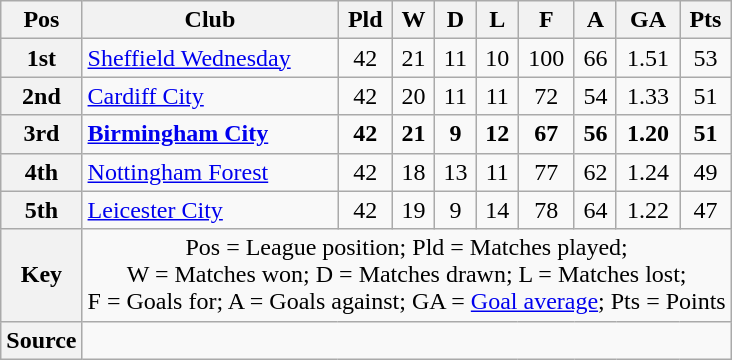<table class="wikitable" style="text-align:center">
<tr>
<th scope="col">Pos</th>
<th scope="col">Club</th>
<th scope="col">Pld</th>
<th scope="col">W</th>
<th scope="col">D</th>
<th scope="col">L</th>
<th scope="col">F</th>
<th scope="col">A</th>
<th scope="col">GA</th>
<th scope="col">Pts</th>
</tr>
<tr>
<th scope="row">1st</th>
<td align="left"><a href='#'>Sheffield Wednesday</a></td>
<td>42</td>
<td>21</td>
<td>11</td>
<td>10</td>
<td>100</td>
<td>66</td>
<td>1.51</td>
<td>53</td>
</tr>
<tr>
<th scope="row">2nd</th>
<td align="left"><a href='#'>Cardiff City</a></td>
<td>42</td>
<td>20</td>
<td>11</td>
<td>11</td>
<td>72</td>
<td>54</td>
<td>1.33</td>
<td>51</td>
</tr>
<tr style="font-Weight:bold">
<th scope="row">3rd</th>
<td align="left"><a href='#'>Birmingham City</a></td>
<td>42</td>
<td>21</td>
<td>9</td>
<td>12</td>
<td>67</td>
<td>56</td>
<td>1.20</td>
<td>51</td>
</tr>
<tr>
<th scope="row">4th</th>
<td align="left"><a href='#'>Nottingham Forest</a></td>
<td>42</td>
<td>18</td>
<td>13</td>
<td>11</td>
<td>77</td>
<td>62</td>
<td>1.24</td>
<td>49</td>
</tr>
<tr>
<th scope="row">5th</th>
<td align="left"><a href='#'>Leicester City</a></td>
<td>42</td>
<td>19</td>
<td>9</td>
<td>14</td>
<td>78</td>
<td>64</td>
<td>1.22</td>
<td>47</td>
</tr>
<tr>
<th scope="row">Key</th>
<td colspan="9">Pos = League position; Pld = Matches played;<br>W = Matches won; D = Matches drawn; L = Matches lost;<br>F = Goals for; A = Goals against; GA = <a href='#'>Goal average</a>; Pts = Points</td>
</tr>
<tr>
<th scope="row">Source</th>
<td colspan="9"></td>
</tr>
</table>
